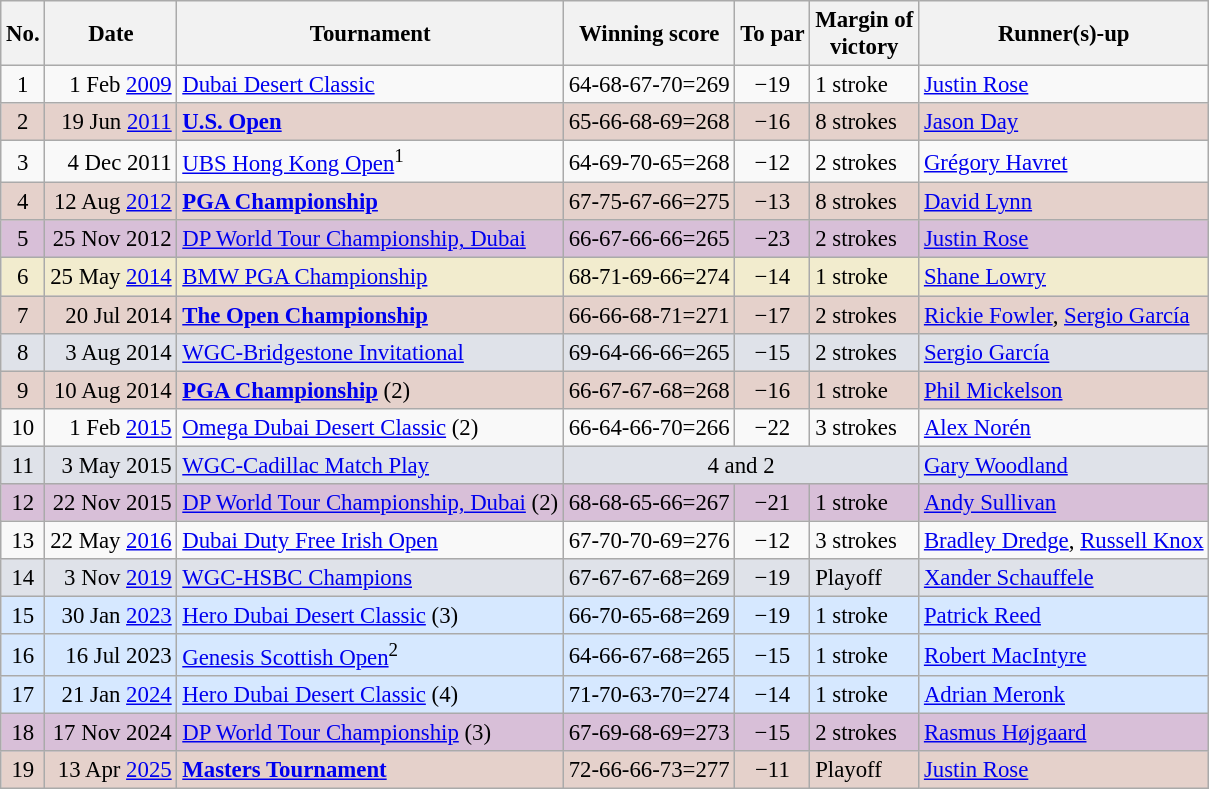<table class="wikitable" style="font-size:95%;">
<tr>
<th>No.</th>
<th>Date</th>
<th>Tournament</th>
<th>Winning score</th>
<th>To par</th>
<th>Margin of<br>victory</th>
<th>Runner(s)-up</th>
</tr>
<tr>
<td align=center>1</td>
<td align=right>1 Feb <a href='#'>2009</a></td>
<td><a href='#'>Dubai Desert Classic</a></td>
<td>64-68-67-70=269</td>
<td align=center>−19</td>
<td>1 stroke</td>
<td> <a href='#'>Justin Rose</a></td>
</tr>
<tr style="background:#e5d1cb;">
<td align=center>2</td>
<td align=right>19 Jun <a href='#'>2011</a></td>
<td><strong><a href='#'>U.S. Open</a></strong></td>
<td>65-66-68-69=268</td>
<td align=center>−16</td>
<td>8 strokes</td>
<td> <a href='#'>Jason Day</a></td>
</tr>
<tr>
<td align=center>3</td>
<td align=right>4 Dec 2011</td>
<td><a href='#'>UBS Hong Kong Open</a><sup>1</sup></td>
<td>64-69-70-65=268</td>
<td align=center>−12</td>
<td>2 strokes</td>
<td> <a href='#'>Grégory Havret</a></td>
</tr>
<tr style="background:#e5d1cb;">
<td align=center>4</td>
<td align=right>12 Aug <a href='#'>2012</a></td>
<td><strong><a href='#'>PGA Championship</a></strong></td>
<td>67-75-67-66=275</td>
<td align=center>−13</td>
<td>8 strokes</td>
<td> <a href='#'>David Lynn</a></td>
</tr>
<tr style="background:thistle;">
<td align=center>5</td>
<td align=right>25 Nov 2012</td>
<td><a href='#'>DP World Tour Championship, Dubai</a></td>
<td>66-67-66-66=265</td>
<td align=center>−23</td>
<td>2 strokes</td>
<td> <a href='#'>Justin Rose</a></td>
</tr>
<tr style="background:#f2ecce;">
<td align=center>6</td>
<td align=right>25 May <a href='#'>2014</a></td>
<td><a href='#'>BMW PGA Championship</a></td>
<td>68-71-69-66=274</td>
<td align=center>−14</td>
<td>1 stroke</td>
<td> <a href='#'>Shane Lowry</a></td>
</tr>
<tr style="background:#e5d1cb;">
<td align=center>7</td>
<td align=right>20 Jul 2014</td>
<td><strong><a href='#'>The Open Championship</a></strong></td>
<td>66-66-68-71=271</td>
<td align=center>−17</td>
<td>2 strokes</td>
<td> <a href='#'>Rickie Fowler</a>,  <a href='#'>Sergio García</a></td>
</tr>
<tr style="background:#dfe2e9">
<td align=center>8</td>
<td align=right>3 Aug 2014</td>
<td><a href='#'>WGC-Bridgestone Invitational</a></td>
<td>69-64-66-66=265</td>
<td align=center>−15</td>
<td>2 strokes</td>
<td> <a href='#'>Sergio García</a></td>
</tr>
<tr style="background:#e5d1cb;">
<td align=center>9</td>
<td align=right>10 Aug 2014</td>
<td><strong><a href='#'>PGA Championship</a></strong> (2)</td>
<td>66-67-67-68=268</td>
<td align=center>−16</td>
<td>1 stroke</td>
<td> <a href='#'>Phil Mickelson</a></td>
</tr>
<tr>
<td align=center>10</td>
<td align=right>1 Feb <a href='#'>2015</a></td>
<td><a href='#'>Omega Dubai Desert Classic</a> (2)</td>
<td>66-64-66-70=266</td>
<td align=center>−22</td>
<td>3 strokes</td>
<td> <a href='#'>Alex Norén</a></td>
</tr>
<tr style="background:#dfe2e9">
<td align=center>11</td>
<td align=right>3 May 2015</td>
<td><a href='#'>WGC-Cadillac Match Play</a></td>
<td colspan=3 align=center>4 and 2</td>
<td> <a href='#'>Gary Woodland</a></td>
</tr>
<tr style="background:thistle;">
<td align=center>12</td>
<td align=right>22 Nov 2015</td>
<td><a href='#'>DP World Tour Championship, Dubai</a> (2)</td>
<td>68-68-65-66=267</td>
<td align=center>−21</td>
<td>1 stroke</td>
<td> <a href='#'>Andy Sullivan</a></td>
</tr>
<tr>
<td align=center>13</td>
<td align=right>22 May <a href='#'>2016</a></td>
<td><a href='#'>Dubai Duty Free Irish Open</a></td>
<td>67-70-70-69=276</td>
<td align=center>−12</td>
<td>3 strokes</td>
<td> <a href='#'>Bradley Dredge</a>,  <a href='#'>Russell Knox</a></td>
</tr>
<tr style="background:#dfe2e9">
<td align=center>14</td>
<td align=right>3 Nov <a href='#'>2019</a></td>
<td><a href='#'>WGC-HSBC Champions</a></td>
<td>67-67-67-68=269</td>
<td align=center>−19</td>
<td>Playoff</td>
<td> <a href='#'>Xander Schauffele</a></td>
</tr>
<tr style="background:#D6E8FF">
<td align=center>15</td>
<td align=right>30 Jan <a href='#'>2023</a></td>
<td><a href='#'>Hero Dubai Desert Classic</a> (3)</td>
<td>66-70-65-68=269</td>
<td align=center>−19</td>
<td>1 stroke</td>
<td> <a href='#'>Patrick Reed</a></td>
</tr>
<tr style="background:#D6E8FF">
<td align=center>16</td>
<td align=right>16 Jul 2023</td>
<td><a href='#'>Genesis Scottish Open</a><sup>2</sup></td>
<td>64-66-67-68=265</td>
<td align=center>−15</td>
<td>1 stroke</td>
<td> <a href='#'>Robert MacIntyre</a></td>
</tr>
<tr style="background:#D6E8FF">
<td align=center>17</td>
<td align=right>21 Jan <a href='#'>2024</a></td>
<td><a href='#'>Hero Dubai Desert Classic</a> (4)</td>
<td>71-70-63-70=274</td>
<td align=center>−14</td>
<td>1 stroke</td>
<td> <a href='#'>Adrian Meronk</a></td>
</tr>
<tr style="background:thistle;">
<td align=center>18</td>
<td align=right>17 Nov 2024</td>
<td><a href='#'>DP World Tour Championship</a> (3)</td>
<td>67-69-68-69=273</td>
<td align=center>−15</td>
<td>2 strokes</td>
<td> <a href='#'>Rasmus Højgaard</a></td>
</tr>
<tr style="background:#e5d1cb;">
<td align=center>19</td>
<td align=right>13 Apr <a href='#'>2025</a></td>
<td><a href='#'><strong>Masters Tournament</strong></a></td>
<td>72-66-66-73=277</td>
<td align=center>−11</td>
<td>Playoff</td>
<td> <a href='#'>Justin Rose</a></td>
</tr>
</table>
